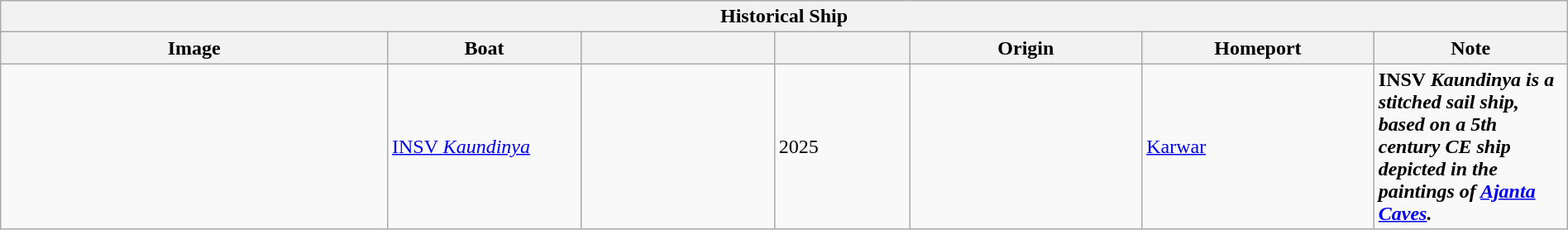<table class="wikitable" style="margin:auto; width:100%;">
<tr>
<th colspan="7">Historical Ship</th>
</tr>
<tr>
<th style="text-align:center; width:20%;">Image</th>
<th style="text-align:center; width:10%;">Boat</th>
<th style="text-align:center; width:10%;"></th>
<th style="text-align:center; width:7%;"></th>
<th style="text-align:center; width:12%;">Origin</th>
<th style="text-align:center; width:12%;">Homeport</th>
<th style="text-align:center; width:10%;">Note</th>
</tr>
<tr>
<td rowspan="1"></td>
<td><a href='#'>INSV <em>Kaundinya</em></a></td>
<td rowspan="1"></td>
<td>2025</td>
<td rowspan="1"></td>
<td><a href='#'>Karwar</a></td>
<td><strong>INSV <em>Kaundinya<strong><em> is a stitched sail ship, based on a 5th century CE ship depicted in the paintings of <a href='#'>Ajanta Caves</a>.</td>
</tr>
</table>
